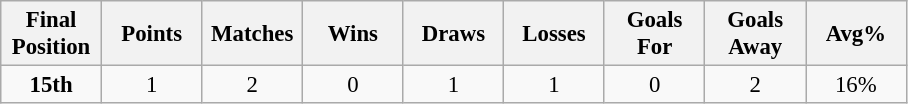<table class="wikitable" style="font-size: 95%; text-align: center;">
<tr>
<th width=60>Final Position</th>
<th width=60>Points</th>
<th width=60>Matches</th>
<th width=60>Wins</th>
<th width=60>Draws</th>
<th width=60>Losses</th>
<th width=60>Goals For</th>
<th width=60>Goals Away</th>
<th width=60>Avg%</th>
</tr>
<tr>
<td><strong>15th</strong></td>
<td>1</td>
<td>2</td>
<td>0</td>
<td>1</td>
<td>1</td>
<td>0</td>
<td>2</td>
<td>16%</td>
</tr>
</table>
